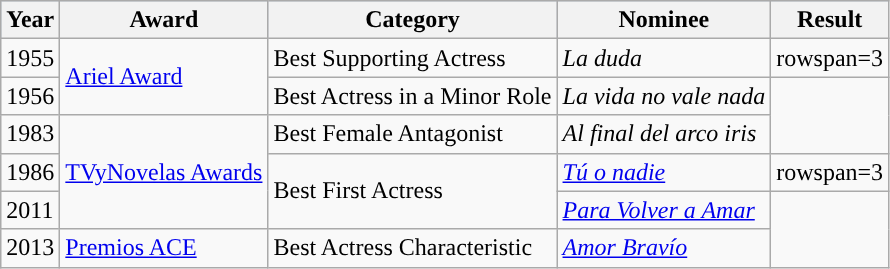<table class="wikitable">
<tr style="background:#b0c4de;">
<th>Year</th>
<th>Award</th>
<th>Category</th>
<th>Nominee</th>
<th>Result</th>
</tr>
<tr>
<td>1955</td>
<td rowspan=2><a href='#'>Ariel Award</a></td>
<td>Best Supporting Actress</td>
<td><em>La duda</em></td>
<td>rowspan=3 </td>
</tr>
<tr>
<td>1956</td>
<td>Best Actress in a Minor Role</td>
<td><em>La vida no vale nada</em></td>
</tr>
<tr>
<td>1983</td>
<td rowspan=3><a href='#'>TVyNovelas Awards</a></td>
<td>Best Female Antagonist</td>
<td><em>Al final del arco iris</em></td>
</tr>
<tr>
<td>1986</td>
<td rowspan=2>Best First Actress</td>
<td><em><a href='#'>Tú o nadie</a></em></td>
<td>rowspan=3 </td>
</tr>
<tr>
<td>2011</td>
<td><em><a href='#'>Para Volver a Amar</a></em></td>
</tr>
<tr>
<td>2013</td>
<td rowspan=2><a href='#'>Premios ACE</a></td>
<td>Best Actress Characteristic</td>
<td><em><a href='#'>Amor Bravío</a></em></td>
</tr>
</table>
